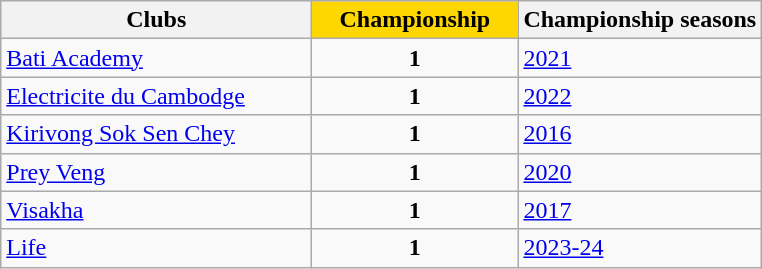<table class="wikitable mw-collapsible">
<tr>
<th width="200">Clubs</th>
<th width="130" style="background:Gold">Championship </th>
<th>Championship seasons</th>
</tr>
<tr>
<td><a href='#'>Bati Academy</a></td>
<td align=center><strong>1</strong></td>
<td><a href='#'>2021</a></td>
</tr>
<tr>
<td><a href='#'>Electricite du Cambodge</a></td>
<td align=center><strong>1</strong></td>
<td><a href='#'>2022</a></td>
</tr>
<tr>
<td><a href='#'>Kirivong Sok Sen Chey</a></td>
<td align=center><strong>1</strong></td>
<td><a href='#'>2016</a></td>
</tr>
<tr>
<td><a href='#'>Prey Veng</a></td>
<td align=center><strong>1</strong></td>
<td><a href='#'>2020</a></td>
</tr>
<tr>
<td><a href='#'>Visakha</a></td>
<td align=center><strong>1</strong></td>
<td><a href='#'>2017</a></td>
</tr>
<tr>
<td><a href='#'>Life</a></td>
<td align=center><strong>1</strong></td>
<td><a href='#'>2023-24</a></td>
</tr>
</table>
